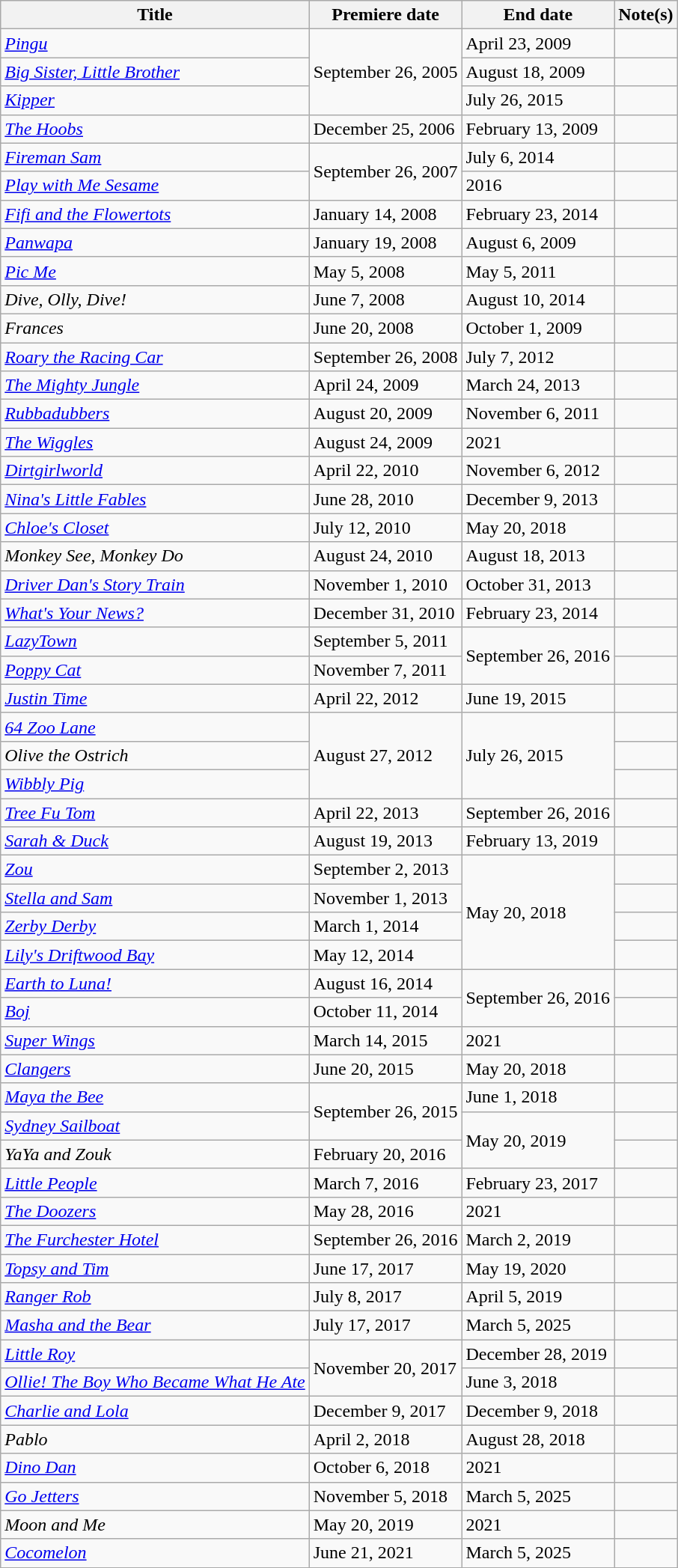<table class="wikitable sortable">
<tr>
<th>Title</th>
<th>Premiere date</th>
<th>End date</th>
<th>Note(s)</th>
</tr>
<tr>
<td><em><a href='#'>Pingu</a></em></td>
<td rowspan=3>September 26, 2005</td>
<td>April 23, 2009</td>
<td></td>
</tr>
<tr>
<td><em><a href='#'>Big Sister, Little Brother</a></em></td>
<td>August 18, 2009</td>
<td></td>
</tr>
<tr>
<td><em><a href='#'>Kipper</a></em></td>
<td>July 26, 2015</td>
<td></td>
</tr>
<tr>
<td><em><a href='#'>The Hoobs</a></em></td>
<td>December 25, 2006</td>
<td>February 13, 2009</td>
<td></td>
</tr>
<tr>
<td><em><a href='#'>Fireman Sam</a></em></td>
<td rowspan=2>September 26, 2007</td>
<td>July 6, 2014</td>
<td></td>
</tr>
<tr>
<td><em><a href='#'>Play with Me Sesame</a></em></td>
<td>2016</td>
<td></td>
</tr>
<tr>
<td><em><a href='#'>Fifi and the Flowertots</a></em></td>
<td>January 14, 2008</td>
<td>February 23, 2014</td>
<td></td>
</tr>
<tr>
<td><em><a href='#'>Panwapa</a></em></td>
<td>January 19, 2008</td>
<td>August 6, 2009</td>
<td></td>
</tr>
<tr>
<td><em><a href='#'>Pic Me</a></em></td>
<td>May 5, 2008</td>
<td>May 5, 2011</td>
<td></td>
</tr>
<tr>
<td><em>Dive, Olly, Dive!</em></td>
<td>June 7, 2008</td>
<td>August 10, 2014</td>
<td></td>
</tr>
<tr>
<td><em>Frances</em></td>
<td>June 20, 2008</td>
<td>October 1, 2009</td>
<td></td>
</tr>
<tr>
<td><em><a href='#'>Roary the Racing Car</a></em></td>
<td>September 26, 2008</td>
<td>July 7, 2012</td>
<td></td>
</tr>
<tr>
<td><em><a href='#'>The Mighty Jungle</a></em></td>
<td>April 24, 2009</td>
<td>March 24, 2013</td>
<td></td>
</tr>
<tr>
<td><em><a href='#'>Rubbadubbers</a></em></td>
<td>August 20, 2009</td>
<td>November 6, 2011</td>
<td></td>
</tr>
<tr>
<td><em><a href='#'>The Wiggles</a></em></td>
<td>August 24, 2009</td>
<td>2021</td>
<td></td>
</tr>
<tr>
<td><em><a href='#'>Dirtgirlworld</a></em></td>
<td>April 22, 2010</td>
<td>November 6, 2012</td>
<td></td>
</tr>
<tr>
<td><em><a href='#'>Nina's Little Fables</a></em></td>
<td>June 28, 2010</td>
<td>December 9, 2013</td>
<td></td>
</tr>
<tr>
<td><em><a href='#'>Chloe's Closet</a></em></td>
<td>July 12, 2010</td>
<td>May 20, 2018</td>
<td></td>
</tr>
<tr>
<td><em>Monkey See, Monkey Do</em></td>
<td>August 24, 2010</td>
<td>August 18, 2013</td>
<td></td>
</tr>
<tr>
<td><em><a href='#'>Driver Dan's Story Train</a></em></td>
<td>November 1, 2010</td>
<td>October 31, 2013</td>
<td></td>
</tr>
<tr>
<td><em><a href='#'>What's Your News?</a></em></td>
<td>December 31, 2010</td>
<td>February 23, 2014</td>
<td></td>
</tr>
<tr>
<td><em><a href='#'>LazyTown</a></em></td>
<td>September 5, 2011</td>
<td rowspan=2>September 26, 2016</td>
<td></td>
</tr>
<tr>
<td><em><a href='#'>Poppy Cat</a></em></td>
<td>November 7, 2011</td>
<td></td>
</tr>
<tr>
<td><em><a href='#'>Justin Time</a></em></td>
<td>April 22, 2012</td>
<td>June 19, 2015</td>
<td></td>
</tr>
<tr>
<td><em><a href='#'>64 Zoo Lane</a></em></td>
<td rowspan=3>August 27, 2012</td>
<td rowspan=3>July 26, 2015</td>
<td></td>
</tr>
<tr>
<td><em>Olive the Ostrich</em></td>
<td></td>
</tr>
<tr>
<td><em><a href='#'>Wibbly Pig</a></em></td>
<td></td>
</tr>
<tr>
<td><em><a href='#'>Tree Fu Tom</a></em></td>
<td>April 22, 2013</td>
<td>September 26, 2016</td>
<td></td>
</tr>
<tr>
<td><em><a href='#'>Sarah & Duck</a></em></td>
<td>August 19, 2013</td>
<td>February 13, 2019</td>
<td></td>
</tr>
<tr>
<td><em><a href='#'>Zou</a></em></td>
<td>September 2, 2013</td>
<td rowspan=4>May 20, 2018</td>
<td></td>
</tr>
<tr>
<td><em><a href='#'>Stella and Sam</a></em></td>
<td>November 1, 2013</td>
<td></td>
</tr>
<tr>
<td><em><a href='#'>Zerby Derby</a></em></td>
<td>March 1, 2014</td>
<td></td>
</tr>
<tr>
<td><em><a href='#'>Lily's Driftwood Bay</a></em></td>
<td>May 12, 2014</td>
<td></td>
</tr>
<tr>
<td><em><a href='#'>Earth to Luna!</a></em></td>
<td>August 16, 2014</td>
<td rowspan=2>September 26, 2016</td>
<td></td>
</tr>
<tr>
<td><em><a href='#'>Boj</a></em></td>
<td>October 11, 2014</td>
<td></td>
</tr>
<tr>
<td><em><a href='#'>Super Wings</a></em></td>
<td>March 14, 2015</td>
<td>2021</td>
<td></td>
</tr>
<tr>
<td><em><a href='#'>Clangers</a></em></td>
<td>June 20, 2015</td>
<td>May 20, 2018</td>
<td></td>
</tr>
<tr>
<td><em><a href='#'>Maya the Bee</a></em></td>
<td rowspan=2>September 26, 2015</td>
<td>June 1, 2018</td>
<td></td>
</tr>
<tr>
<td><em><a href='#'>Sydney Sailboat</a></em></td>
<td rowspan=2>May 20, 2019</td>
<td></td>
</tr>
<tr>
<td><em>YaYa and Zouk</em></td>
<td>February 20, 2016</td>
<td></td>
</tr>
<tr>
<td><em><a href='#'>Little People</a></em></td>
<td>March 7, 2016</td>
<td>February 23, 2017</td>
<td></td>
</tr>
<tr>
<td><em><a href='#'>The Doozers</a></em></td>
<td>May 28, 2016</td>
<td>2021</td>
<td></td>
</tr>
<tr>
<td><em><a href='#'>The Furchester Hotel</a></em></td>
<td>September 26, 2016</td>
<td>March 2, 2019</td>
<td></td>
</tr>
<tr>
<td><em><a href='#'>Topsy and Tim</a></em></td>
<td>June 17, 2017</td>
<td>May 19, 2020</td>
<td></td>
</tr>
<tr>
<td><em><a href='#'>Ranger Rob</a></em></td>
<td>July 8, 2017</td>
<td>April 5, 2019</td>
<td></td>
</tr>
<tr>
<td><em><a href='#'>Masha and the Bear</a></em></td>
<td>July 17, 2017</td>
<td>March 5, 2025</td>
<td></td>
</tr>
<tr>
<td><em><a href='#'>Little Roy</a></em></td>
<td rowspan=2>November 20, 2017</td>
<td>December 28, 2019</td>
<td></td>
</tr>
<tr>
<td><em><a href='#'>Ollie! The Boy Who Became What He Ate</a></em></td>
<td>June 3, 2018</td>
<td></td>
</tr>
<tr>
<td><em><a href='#'>Charlie and Lola</a></em></td>
<td>December 9, 2017</td>
<td>December 9, 2018</td>
<td></td>
</tr>
<tr>
<td><em>Pablo</em></td>
<td>April 2, 2018</td>
<td>August 28, 2018</td>
<td></td>
</tr>
<tr>
<td><em><a href='#'>Dino Dan</a></em></td>
<td>October 6, 2018</td>
<td>2021</td>
<td></td>
</tr>
<tr>
<td><em><a href='#'>Go Jetters</a></em></td>
<td>November 5, 2018</td>
<td>March 5, 2025</td>
<td></td>
</tr>
<tr>
<td><em>Moon and Me</em></td>
<td>May 20, 2019</td>
<td>2021</td>
<td></td>
</tr>
<tr>
<td><em><a href='#'>Cocomelon</a></em></td>
<td>June 21, 2021</td>
<td>March 5, 2025</td>
<td></td>
</tr>
</table>
